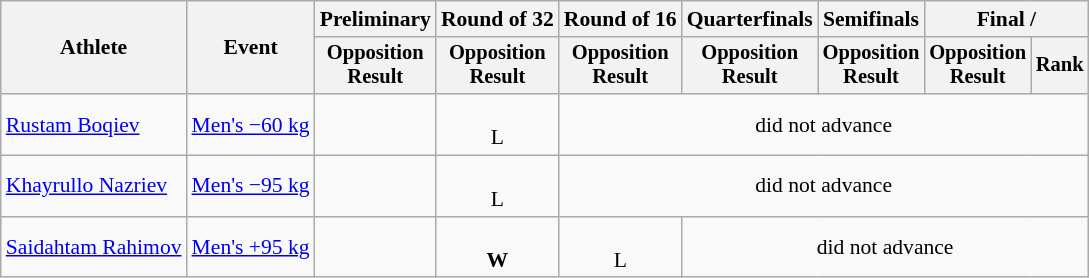<table class="wikitable" style="font-size:90%">
<tr>
<th rowspan="2">Athlete</th>
<th rowspan="2">Event</th>
<th>Preliminary</th>
<th>Round of 32</th>
<th>Round of 16</th>
<th>Quarterfinals</th>
<th>Semifinals</th>
<th colspan=2>Final / </th>
</tr>
<tr style="font-size:95%">
<th>Opposition<br>Result</th>
<th>Opposition<br>Result</th>
<th>Opposition<br>Result</th>
<th>Opposition<br>Result</th>
<th>Opposition<br>Result</th>
<th>Opposition<br>Result</th>
<th>Rank</th>
</tr>
<tr align=center>
<td align=left><a href='#'>Rustam Boqiev</a></td>
<td align=left><a href='#'>Men's −60 kg</a></td>
<td></td>
<td><br> L</td>
<td colspan=5>did not advance</td>
</tr>
<tr align=center>
<td align=left><a href='#'>Khayrullo Nazriev</a></td>
<td align=left><a href='#'>Men's −95 kg</a></td>
<td></td>
<td><br> L</td>
<td colspan=5>did not advance</td>
</tr>
<tr align=center>
<td align=left><a href='#'>Saidahtam Rahimov</a></td>
<td align=left><a href='#'>Men's +95 kg</a></td>
<td></td>
<td><br> <strong>W</strong></td>
<td><br> L</td>
<td colspan=4>did not advance</td>
</tr>
</table>
